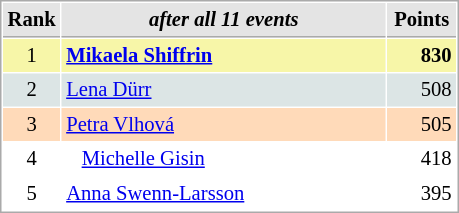<table cellspacing="1" cellpadding="3" style="border:1px solid #AAAAAA;font-size:86%">
<tr style="background-color: #E4E4E4;">
<th style="border-bottom:1px solid #AAAAAA; width: 10px;">Rank</th>
<th style="border-bottom:1px solid #AAAAAA; width: 210px;"><em>after all 11 events</em></th>
<th style="border-bottom:1px solid #AAAAAA; width: 40px;">Points</th>
</tr>
<tr style="background:#f7f6a8;">
<td align=center>1</td>
<td> <strong><a href='#'>Mikaela Shiffrin</a></strong> </td>
<td align=right><strong>830</strong></td>
</tr>
<tr style="background:#dce5e5;">
<td align=center>2</td>
<td> <a href='#'>Lena Dürr</a></td>
<td align=right>508</td>
</tr>
<tr style="background:#ffdab9;">
<td align=center>3</td>
<td> <a href='#'>Petra Vlhová</a></td>
<td align=right>505</td>
</tr>
<tr>
<td align=center>4</td>
<td>   <a href='#'>Michelle Gisin</a></td>
<td align=right>418</td>
</tr>
<tr>
<td align=center>5</td>
<td> <a href='#'>Anna Swenn-Larsson</a></td>
<td align=right>395</td>
</tr>
</table>
